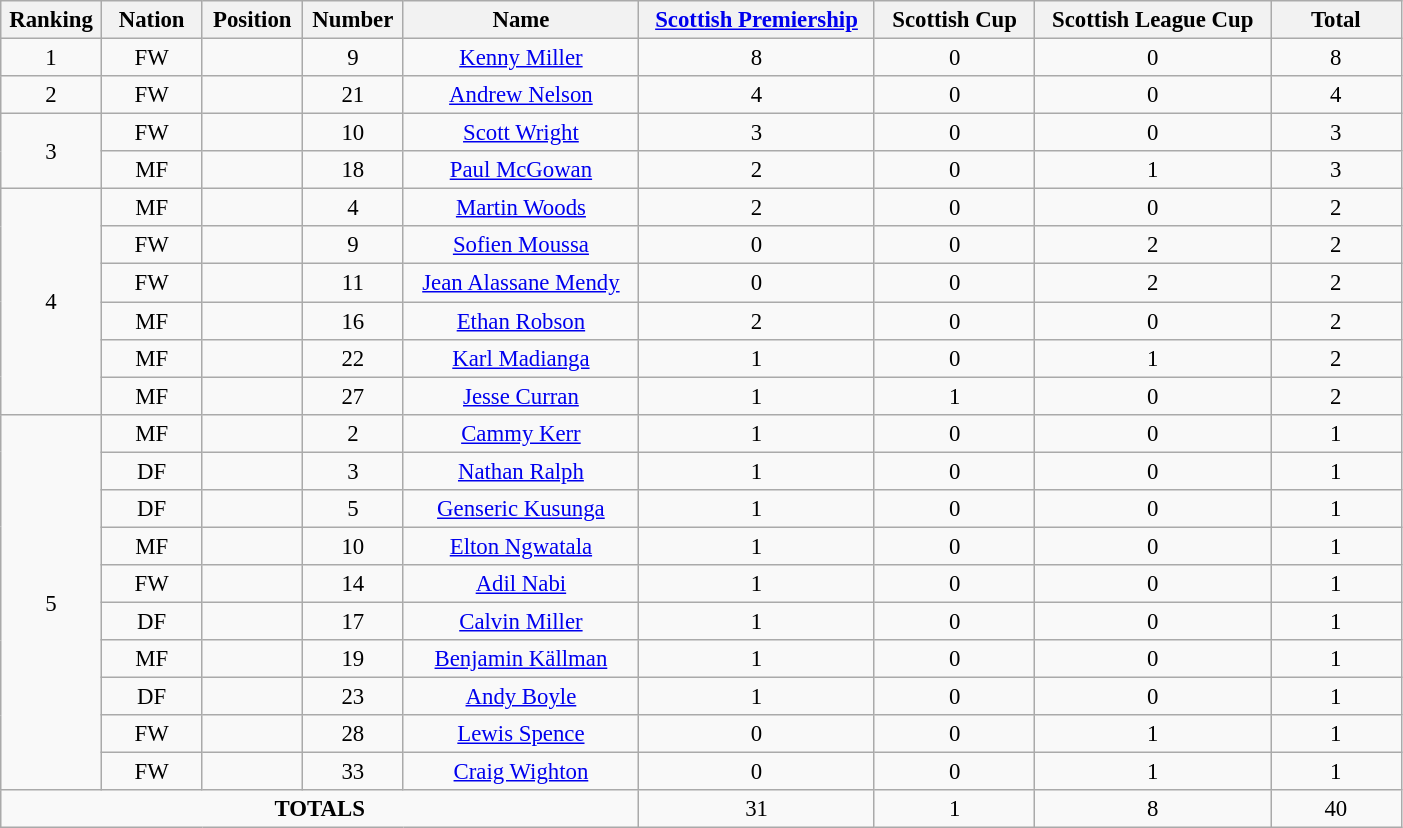<table class="wikitable" style="font-size: 95%; text-align: center;">
<tr>
<th width=60>Ranking</th>
<th width=60>Nation</th>
<th width=60>Position</th>
<th width=60>Number</th>
<th width=150>Name</th>
<th width=150><a href='#'>Scottish Premiership</a></th>
<th width=100>Scottish Cup</th>
<th width=150>Scottish League Cup</th>
<th width=80>Total</th>
</tr>
<tr>
<td rowspan="1">1</td>
<td>FW</td>
<td></td>
<td>9</td>
<td><a href='#'>Kenny Miller</a></td>
<td>8</td>
<td>0</td>
<td>0</td>
<td>8</td>
</tr>
<tr>
<td rowspan="1">2</td>
<td>FW</td>
<td></td>
<td>21</td>
<td><a href='#'>Andrew Nelson</a></td>
<td>4</td>
<td>0</td>
<td>0</td>
<td>4</td>
</tr>
<tr>
<td rowspan="2">3</td>
<td>FW</td>
<td></td>
<td>10</td>
<td><a href='#'>Scott Wright</a></td>
<td>3</td>
<td>0</td>
<td>0</td>
<td>3</td>
</tr>
<tr>
<td>MF</td>
<td></td>
<td>18</td>
<td><a href='#'>Paul McGowan</a></td>
<td>2</td>
<td>0</td>
<td>1</td>
<td>3</td>
</tr>
<tr>
<td rowspan="6">4</td>
<td>MF</td>
<td></td>
<td>4</td>
<td><a href='#'>Martin Woods</a></td>
<td>2</td>
<td>0</td>
<td>0</td>
<td>2</td>
</tr>
<tr>
<td>FW</td>
<td></td>
<td>9</td>
<td><a href='#'>Sofien Moussa</a></td>
<td>0</td>
<td>0</td>
<td>2</td>
<td>2</td>
</tr>
<tr>
<td>FW</td>
<td></td>
<td>11</td>
<td><a href='#'>Jean Alassane Mendy</a></td>
<td>0</td>
<td>0</td>
<td>2</td>
<td>2</td>
</tr>
<tr>
<td>MF</td>
<td></td>
<td>16</td>
<td><a href='#'>Ethan Robson</a></td>
<td>2</td>
<td>0</td>
<td>0</td>
<td>2</td>
</tr>
<tr>
<td>MF</td>
<td></td>
<td>22</td>
<td><a href='#'>Karl Madianga</a></td>
<td>1</td>
<td>0</td>
<td>1</td>
<td>2</td>
</tr>
<tr>
<td>MF</td>
<td></td>
<td>27</td>
<td><a href='#'>Jesse Curran</a></td>
<td>1</td>
<td>1</td>
<td>0</td>
<td>2</td>
</tr>
<tr>
<td rowspan="10">5</td>
<td>MF</td>
<td></td>
<td>2</td>
<td><a href='#'>Cammy Kerr</a></td>
<td>1</td>
<td>0</td>
<td>0</td>
<td>1</td>
</tr>
<tr>
<td>DF</td>
<td></td>
<td>3</td>
<td><a href='#'>Nathan Ralph</a></td>
<td>1</td>
<td>0</td>
<td>0</td>
<td>1</td>
</tr>
<tr>
<td>DF</td>
<td></td>
<td>5</td>
<td><a href='#'>Genseric Kusunga</a></td>
<td>1</td>
<td>0</td>
<td>0</td>
<td>1</td>
</tr>
<tr>
<td>MF</td>
<td></td>
<td>10</td>
<td><a href='#'>Elton Ngwatala</a></td>
<td>1</td>
<td>0</td>
<td>0</td>
<td>1</td>
</tr>
<tr>
<td>FW</td>
<td></td>
<td>14</td>
<td><a href='#'>Adil Nabi</a></td>
<td>1</td>
<td>0</td>
<td>0</td>
<td>1</td>
</tr>
<tr>
<td>DF</td>
<td></td>
<td>17</td>
<td><a href='#'>Calvin Miller</a></td>
<td>1</td>
<td>0</td>
<td>0</td>
<td>1</td>
</tr>
<tr>
<td>MF</td>
<td></td>
<td>19</td>
<td><a href='#'>Benjamin Källman</a></td>
<td>1</td>
<td>0</td>
<td>0</td>
<td>1</td>
</tr>
<tr>
<td>DF</td>
<td></td>
<td>23</td>
<td><a href='#'>Andy Boyle</a></td>
<td>1</td>
<td>0</td>
<td>0</td>
<td>1</td>
</tr>
<tr>
<td>FW</td>
<td></td>
<td>28</td>
<td><a href='#'>Lewis Spence</a></td>
<td>0</td>
<td>0</td>
<td>1</td>
<td>1</td>
</tr>
<tr>
<td>FW</td>
<td></td>
<td>33</td>
<td><a href='#'>Craig Wighton</a></td>
<td>0</td>
<td>0</td>
<td>1</td>
<td>1</td>
</tr>
<tr>
<td colspan="5"><strong>TOTALS</strong></td>
<td>31</td>
<td>1</td>
<td>8</td>
<td>40</td>
</tr>
</table>
